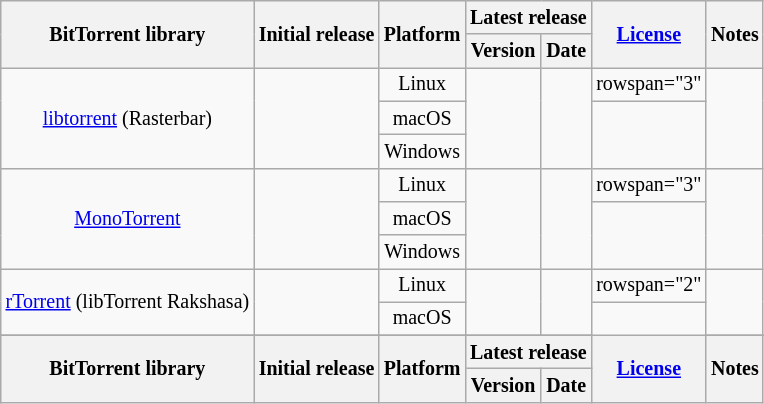<table class="wikitable sortable sort-under" style="width: auto; text-align: center; font-size: smaller; table-layout: fixed;">
<tr>
<th rowspan="2">BitTorrent library</th>
<th rowspan="2">Initial release</th>
<th rowspan="2">Platform</th>
<th colspan="2">Latest release</th>
<th rowspan="2"><a href='#'>License</a></th>
<th rowspan="2">Notes</th>
</tr>
<tr>
<th>Version</th>
<th>Date</th>
</tr>
<tr>
<td rowspan="3"><a href='#'>libtorrent</a> (Rasterbar)</td>
<td rowspan="3"></td>
<td>Linux</td>
<td rowspan="3"><br></td>
<td rowspan="3"><br></td>
<td>rowspan="3" </td>
<td rowspan="3"></td>
</tr>
<tr>
<td>macOS</td>
</tr>
<tr>
<td>Windows</td>
</tr>
<tr>
<td rowspan="3"><a href='#'>MonoTorrent</a></td>
<td rowspan="3"></td>
<td>Linux</td>
<td rowspan="3"></td>
<td rowspan="3"></td>
<td>rowspan="3" </td>
<td rowspan="3"></td>
</tr>
<tr>
<td>macOS</td>
</tr>
<tr>
<td>Windows</td>
</tr>
<tr>
<td rowspan="2"><a href='#'>rTorrent</a> (libTorrent Rakshasa)</td>
<td rowspan="2"></td>
<td>Linux</td>
<td rowspan="2"></td>
<td rowspan="2"></td>
<td>rowspan="2" </td>
<td rowspan="2"></td>
</tr>
<tr>
<td>macOS</td>
</tr>
<tr>
</tr>
<tr class="sortbottom">
<th rowspan="2">BitTorrent library</th>
<th rowspan="2">Initial release</th>
<th rowspan="2">Platform</th>
<th colspan="2">Latest release</th>
<th rowspan="2"><a href='#'>License</a></th>
<th rowspan="2">Notes</th>
</tr>
<tr>
<th>Version</th>
<th>Date</th>
</tr>
</table>
